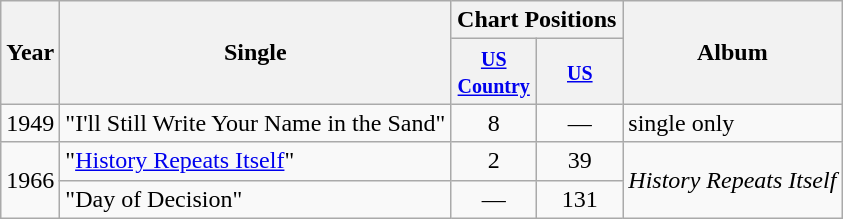<table class="wikitable">
<tr>
<th rowspan="2">Year</th>
<th rowspan="2">Single</th>
<th colspan="2">Chart Positions</th>
<th rowspan="2">Album</th>
</tr>
<tr>
<th style="width:50px;"><small><a href='#'>US Country</a></small></th>
<th style="width:50px;"><small><a href='#'>US</a></small><br></th>
</tr>
<tr>
<td>1949</td>
<td>"I'll Still Write Your Name in the Sand"</td>
<td style="text-align:center;">8</td>
<td style="text-align:center;">—</td>
<td>single only</td>
</tr>
<tr>
<td rowspan="2">1966</td>
<td>"<a href='#'>History Repeats Itself</a>"</td>
<td style="text-align:center;">2</td>
<td style="text-align:center;">39</td>
<td rowspan="2"><em>History Repeats Itself</em></td>
</tr>
<tr>
<td>"Day of Decision"</td>
<td style="text-align:center;">—</td>
<td style="text-align:center;">131</td>
</tr>
</table>
